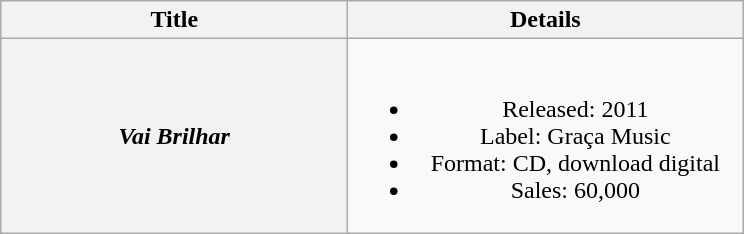<table class="wikitable plainrowheaders" style="text-align:center;">
<tr>
<th scope="col" style="width:14em;">Title</th>
<th scope="col" style="width:16em;">Details</th>
</tr>
<tr>
<th scope="row"><em>Vai Brilhar</em></th>
<td><br><ul><li>Released: 2011</li><li>Label: Graça Music</li><li>Format: CD, download digital</li><li>Sales: 60,000</li></ul></td>
</tr>
</table>
